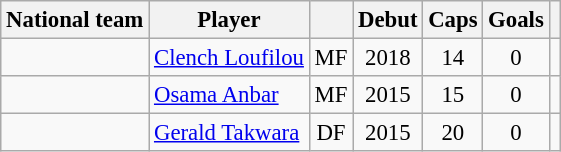<table class="wikitable sortable" style="text-align:center; font-size:95%;">
<tr>
<th>National team</th>
<th>Player</th>
<th></th>
<th>Debut</th>
<th>Caps</th>
<th>Goals</th>
<th></th>
</tr>
<tr>
<td style="text-align:left;"></td>
<td style="text-align:left;" data-sort-value="Loufilou"><a href='#'>Clench Loufilou</a></td>
<td>MF</td>
<td>2018</td>
<td>14</td>
<td>0</td>
<td style="text-align:left;"></td>
</tr>
<tr>
<td style="text-align:left;"></td>
<td style="text-align:left;" data-sort-value="Anbar"><a href='#'>Osama Anbar</a></td>
<td>MF</td>
<td>2015</td>
<td>15</td>
<td>0</td>
<td style="text-align:left;"></td>
</tr>
<tr>
<td style="text-align:left;"></td>
<td style="text-align:left;" data-sort-value="Takwara"><a href='#'>Gerald Takwara</a></td>
<td>DF</td>
<td>2015</td>
<td>20</td>
<td>0</td>
<td style="text-align:left;"></td>
</tr>
</table>
